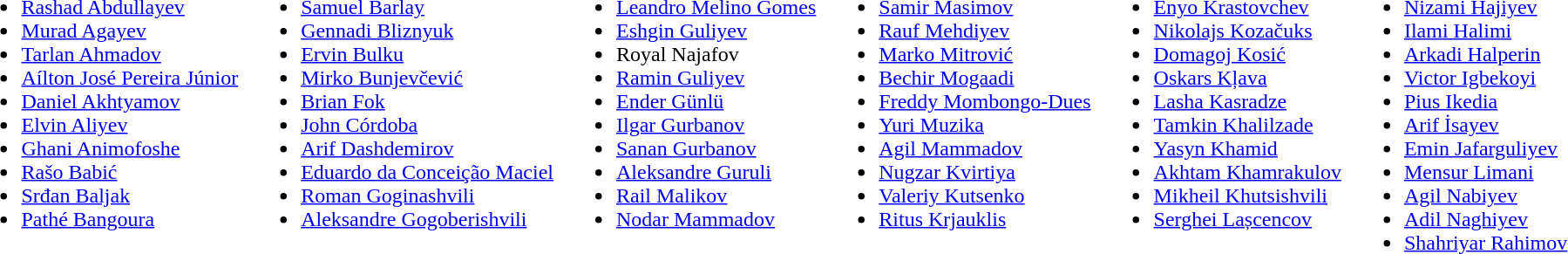<table>
<tr style="vertical-align: top;">
<td><br><ul><li><a href='#'>Rashad Abdullayev</a></li><li><a href='#'>Murad Agayev</a></li><li><a href='#'>Tarlan Ahmadov</a></li><li><a href='#'>Aílton José Pereira Júnior</a></li><li><a href='#'>Daniel Akhtyamov</a></li><li><a href='#'>Elvin Aliyev</a></li><li><a href='#'>Ghani Animofoshe</a></li><li><a href='#'>Rašo Babić</a></li><li><a href='#'>Srđan Baljak</a></li><li><a href='#'>Pathé Bangoura</a></li></ul></td>
<td></td>
<td><br><ul><li><a href='#'>Samuel Barlay</a></li><li><a href='#'>Gennadi Bliznyuk</a></li><li><a href='#'>Ervin Bulku</a></li><li><a href='#'>Mirko Bunjevčević</a></li><li><a href='#'>Brian Fok</a></li><li><a href='#'>John Córdoba</a></li><li><a href='#'>Arif Dashdemirov</a></li><li><a href='#'>Eduardo da Conceição Maciel</a></li><li><a href='#'>Roman Goginashvili</a></li><li><a href='#'>Aleksandre Gogoberishvili</a></li></ul></td>
<td></td>
<td><br><ul><li><a href='#'>Leandro Melino Gomes</a></li><li><a href='#'>Eshgin Guliyev</a></li><li>Royal Najafov</li><li><a href='#'>Ramin Guliyev</a></li><li><a href='#'>Ender Günlü</a></li><li><a href='#'>Ilgar Gurbanov</a></li><li><a href='#'>Sanan Gurbanov</a></li><li><a href='#'>Aleksandre Guruli</a></li><li><a href='#'>Rail Malikov</a></li><li><a href='#'>Nodar Mammadov</a></li></ul></td>
<td></td>
<td><br><ul><li><a href='#'>Samir Masimov</a></li><li><a href='#'>Rauf Mehdiyev</a></li><li><a href='#'>Marko Mitrović</a></li><li><a href='#'>Bechir Mogaadi</a></li><li><a href='#'>Freddy Mombongo-Dues</a></li><li><a href='#'>Yuri Muzika</a></li><li><a href='#'>Agil Mammadov</a></li><li><a href='#'>Nugzar Kvirtiya</a></li><li><a href='#'>Valeriy Kutsenko</a></li><li><a href='#'>Ritus Krjauklis</a></li></ul></td>
<td></td>
<td><br><ul><li><a href='#'>Enyo Krastovchev</a></li><li><a href='#'>Nikolajs Kozačuks</a></li><li><a href='#'>Domagoj Kosić</a></li><li><a href='#'>Oskars Kļava</a></li><li><a href='#'>Lasha Kasradze</a></li><li><a href='#'>Tamkin Khalilzade</a></li><li><a href='#'>Yasyn Khamid</a></li><li><a href='#'>Akhtam Khamrakulov</a></li><li><a href='#'>Mikheil Khutsishvili</a></li><li><a href='#'>Serghei Lașcencov</a></li></ul></td>
<td></td>
<td><br><ul><li><a href='#'>Nizami Hajiyev</a></li><li><a href='#'>Ilami Halimi</a></li><li><a href='#'>Arkadi Halperin</a></li><li><a href='#'>Victor Igbekoyi</a></li><li><a href='#'>Pius Ikedia</a></li><li><a href='#'>Arif İsayev</a></li><li><a href='#'>Emin Jafarguliyev</a></li><li><a href='#'>Mensur Limani</a></li><li><a href='#'>Agil Nabiyev</a></li><li><a href='#'>Adil Naghiyev</a></li><li><a href='#'>Shahriyar Rahimov</a></li></ul></td>
</tr>
</table>
